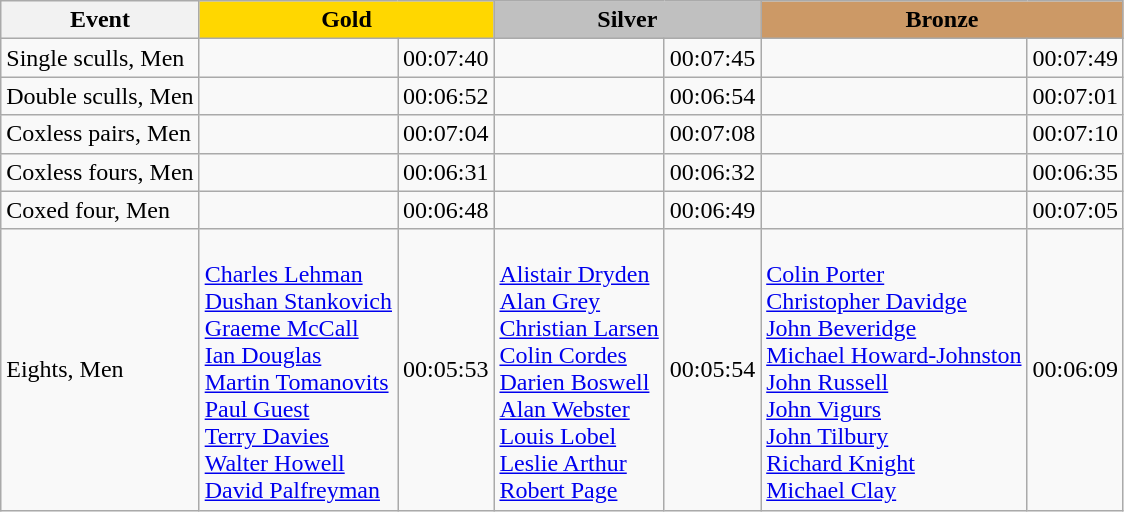<table class="wikitable">
<tr>
<th scope="col">Event</th>
<th scope="colgroup" style="background-color:gold;" colspan="2">Gold</th>
<th scope="colgroup" style="background-color:silver;" colspan="2">Silver</th>
<th scope="colgroup"  style="background-color:#cc9966;" colspan="2">Bronze</th>
</tr>
<tr>
<td>Single sculls, Men</td>
<td></td>
<td>00:07:40</td>
<td></td>
<td>00:07:45</td>
<td></td>
<td>00:07:49</td>
</tr>
<tr>
<td>Double sculls, Men</td>
<td></td>
<td>00:06:52</td>
<td></td>
<td>00:06:54</td>
<td></td>
<td>00:07:01</td>
</tr>
<tr>
<td>Coxless pairs, Men</td>
<td></td>
<td>00:07:04</td>
<td></td>
<td>00:07:08</td>
<td></td>
<td>00:07:10</td>
</tr>
<tr>
<td>Coxless fours, Men</td>
<td></td>
<td>00:06:31</td>
<td></td>
<td>00:06:32</td>
<td></td>
<td>00:06:35</td>
</tr>
<tr>
<td>Coxed four, Men</td>
<td></td>
<td>00:06:48</td>
<td></td>
<td>00:06:49</td>
<td></td>
<td>00:07:05</td>
</tr>
<tr>
<td>Eights, Men</td>
<td><br><a href='#'>Charles Lehman</a><br><a href='#'>Dushan Stankovich</a><br><a href='#'>Graeme McCall</a><br><a href='#'>Ian Douglas</a><br><a href='#'>Martin Tomanovits</a><br><a href='#'>Paul Guest</a><br><a href='#'>Terry Davies</a><br><a href='#'>Walter Howell</a> <br><a href='#'>David Palfreyman</a></td>
<td>00:05:53</td>
<td><br><a href='#'>Alistair Dryden</a><br><a href='#'>Alan Grey</a><br><a href='#'>Christian Larsen</a><br><a href='#'>Colin Cordes</a><br><a href='#'>Darien Boswell</a><br><a href='#'>Alan Webster</a><br><a href='#'>Louis Lobel</a><br><a href='#'>Leslie Arthur</a><br><a href='#'>Robert Page</a></td>
<td>00:05:54</td>
<td><br><a href='#'>Colin Porter</a><br><a href='#'>Christopher Davidge</a><br><a href='#'>John Beveridge</a><br><a href='#'>Michael Howard-Johnston</a><br><a href='#'>John Russell</a><br><a href='#'>John Vigurs</a><br><a href='#'>John Tilbury</a><br><a href='#'>Richard Knight</a><br><a href='#'>Michael Clay</a></td>
<td>00:06:09</td>
</tr>
</table>
